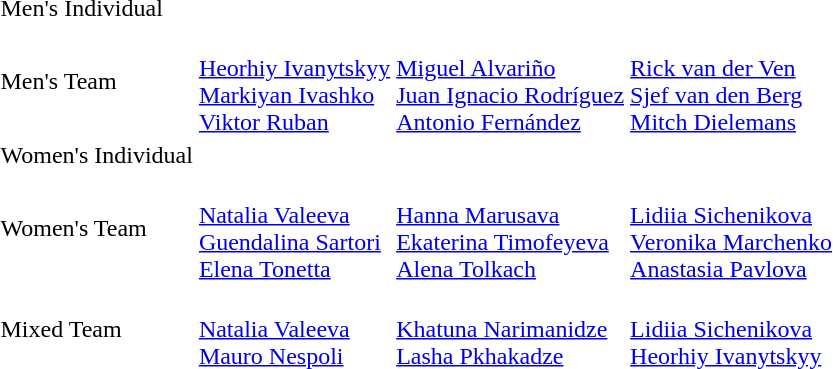<table>
<tr>
<td>Men's Individual<br></td>
<td></td>
<td></td>
<td></td>
</tr>
<tr>
<td>Men's Team<br></td>
<td><br><a href='#'>Heorhiy Ivanytskyy</a><br><a href='#'>Markiyan Ivashko</a><br><a href='#'>Viktor Ruban</a></td>
<td><br><a href='#'>Miguel Alvariño</a><br><a href='#'>Juan Ignacio Rodríguez</a><br><a href='#'>Antonio Fernández</a></td>
<td><br><a href='#'>Rick van der Ven</a><br><a href='#'>Sjef van den Berg</a><br><a href='#'>Mitch Dielemans</a></td>
</tr>
<tr>
<td>Women's Individual<br></td>
<td></td>
<td></td>
<td></td>
</tr>
<tr>
<td>Women's Team<br></td>
<td><br><a href='#'>Natalia Valeeva</a><br><a href='#'>Guendalina Sartori</a><br><a href='#'>Elena Tonetta</a></td>
<td><br><a href='#'>Hanna Marusava</a><br><a href='#'>Ekaterina Timofeyeva</a><br><a href='#'>Alena Tolkach</a></td>
<td><br><a href='#'>Lidiia Sichenikova</a><br><a href='#'>Veronika Marchenko</a><br><a href='#'>Anastasia Pavlova</a></td>
</tr>
<tr>
<td>Mixed Team<br></td>
<td><br><a href='#'>Natalia Valeeva</a><br><a href='#'>Mauro Nespoli</a></td>
<td><br><a href='#'>Khatuna Narimanidze</a><br><a href='#'>Lasha Pkhakadze</a></td>
<td><br><a href='#'>Lidiia Sichenikova</a><br><a href='#'>Heorhiy Ivanytskyy</a></td>
</tr>
</table>
